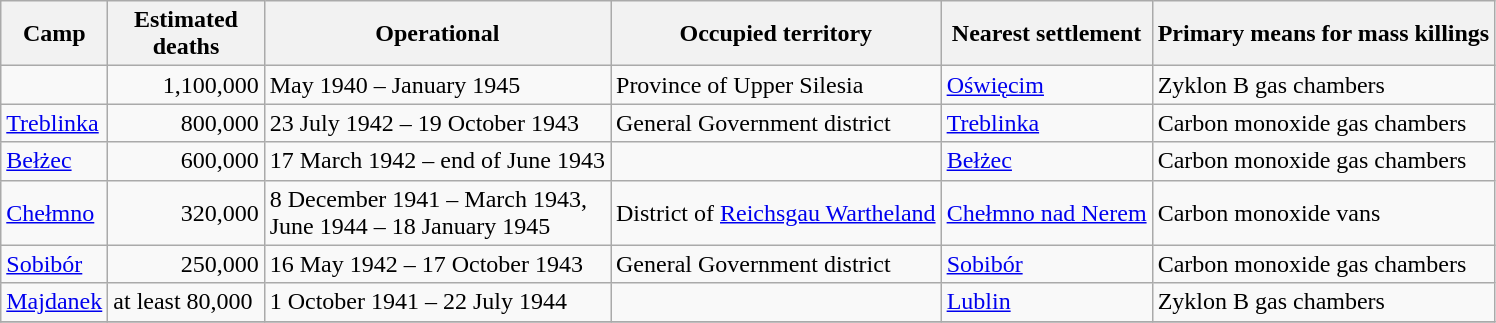<table class="wikitable">
<tr>
<th>Camp</th>
<th>Estimated<br> deaths </th>
<th>Operational</th>
<th>Occupied territory</th>
<th>Nearest settlement</th>
<th>Primary means for mass killings</th>
</tr>
<tr>
<td></td>
<td align=right>1,100,000</td>
<td>May 1940 – January 1945</td>
<td>Province of Upper Silesia</td>
<td><a href='#'>Oświęcim</a></td>
<td>Zyklon B gas chambers</td>
</tr>
<tr>
<td><a href='#'>Treblinka</a></td>
<td align=right>800,000</td>
<td>23 July 1942 – 19 October 1943</td>
<td>General Government district</td>
<td><a href='#'>Treblinka</a></td>
<td>Carbon monoxide gas chambers</td>
</tr>
<tr>
<td><a href='#'>Bełżec</a></td>
<td align=right>600,000</td>
<td>17 March 1942 – end of June 1943</td>
<td></td>
<td><a href='#'>Bełżec</a></td>
<td>Carbon monoxide gas chambers</td>
</tr>
<tr>
<td><a href='#'>Chełmno</a></td>
<td align=right>320,000</td>
<td style=white-space:nowrap>8 December 1941 – March 1943,<br>June 1944 – 18 January 1945</td>
<td>District of <a href='#'>Reichsgau Wartheland</a></td>
<td><a href='#'>Chełmno nad Nerem</a></td>
<td>Carbon monoxide vans</td>
</tr>
<tr>
<td><a href='#'>Sobibór</a></td>
<td align=right>250,000</td>
<td>16 May 1942 – 17 October 1943</td>
<td>General Government district</td>
<td><a href='#'>Sobibór</a></td>
<td>Carbon monoxide gas chambers</td>
</tr>
<tr>
<td><a href='#'>Majdanek</a></td>
<td align=right>at least 80,000 </td>
<td>1 October 1941 – 22 July 1944</td>
<td></td>
<td><a href='#'>Lublin</a></td>
<td>Zyklon B gas chambers</td>
</tr>
<tr>
</tr>
</table>
